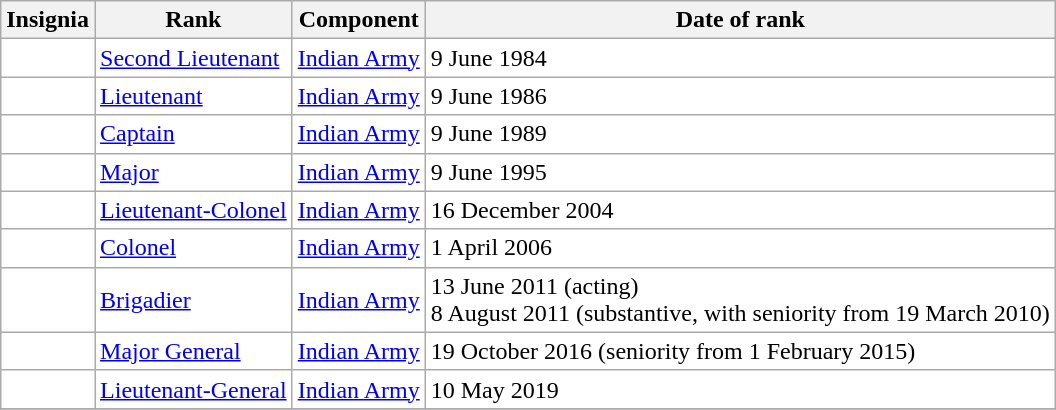<table class="wikitable" style="background:white">
<tr>
<th>Insignia</th>
<th>Rank</th>
<th>Component</th>
<th>Date of rank</th>
</tr>
<tr>
<td align="center"></td>
<td><a href='#'>Second Lieutenant</a></td>
<td><a href='#'>Indian Army</a></td>
<td>9 June 1984</td>
</tr>
<tr>
<td align="center"></td>
<td><a href='#'>Lieutenant</a></td>
<td><a href='#'>Indian Army</a></td>
<td>9 June 1986</td>
</tr>
<tr>
<td align="center"></td>
<td><a href='#'>Captain</a></td>
<td><a href='#'>Indian Army</a></td>
<td>9 June 1989</td>
</tr>
<tr>
<td align="center"></td>
<td><a href='#'>Major</a></td>
<td><a href='#'>Indian Army</a></td>
<td>9 June 1995</td>
</tr>
<tr>
<td align="center"></td>
<td><a href='#'>Lieutenant-Colonel</a></td>
<td><a href='#'>Indian Army</a></td>
<td>16 December 2004</td>
</tr>
<tr>
<td align="center"></td>
<td><a href='#'>Colonel</a></td>
<td><a href='#'>Indian Army</a></td>
<td>1 April 2006</td>
</tr>
<tr>
<td align="center"></td>
<td><a href='#'>Brigadier</a></td>
<td><a href='#'>Indian Army</a></td>
<td>13 June 2011 (acting)<br>8 August 2011 (substantive, with seniority from 19 March 2010)</td>
</tr>
<tr>
<td align="center"></td>
<td><a href='#'>Major General</a></td>
<td><a href='#'>Indian Army</a></td>
<td>19 October 2016 (seniority from 1 February 2015)</td>
</tr>
<tr>
<td align="center"></td>
<td><a href='#'>Lieutenant-General</a></td>
<td><a href='#'>Indian Army</a></td>
<td>10 May 2019</td>
</tr>
<tr>
</tr>
</table>
